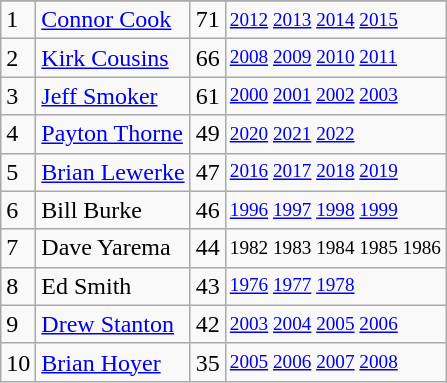<table class="wikitable">
<tr>
</tr>
<tr>
<td>1</td>
<td><a href='#'>Connor Cook</a></td>
<td>71</td>
<td style="font-size:80%;"><a href='#'>2012</a> <a href='#'>2013</a> <a href='#'>2014</a> <a href='#'>2015</a></td>
</tr>
<tr>
<td>2</td>
<td><a href='#'>Kirk Cousins</a></td>
<td>66</td>
<td style="font-size:80%;"><a href='#'>2008</a> <a href='#'>2009</a> <a href='#'>2010</a> <a href='#'>2011</a></td>
</tr>
<tr>
<td>3</td>
<td><a href='#'>Jeff Smoker</a></td>
<td>61</td>
<td style="font-size:80%;"><a href='#'>2000</a> <a href='#'>2001</a> <a href='#'>2002</a> <a href='#'>2003</a></td>
</tr>
<tr>
<td>4</td>
<td><a href='#'>Payton Thorne</a></td>
<td>49</td>
<td style="font-size:80%;"><a href='#'>2020</a> <a href='#'>2021</a> <a href='#'>2022</a></td>
</tr>
<tr>
<td>5</td>
<td><a href='#'>Brian Lewerke</a></td>
<td>47</td>
<td style="font-size:80%;"><a href='#'>2016</a> <a href='#'>2017</a> <a href='#'>2018</a> <a href='#'>2019</a></td>
</tr>
<tr>
<td>6</td>
<td>Bill Burke</td>
<td>46</td>
<td style="font-size:80%;"><a href='#'>1996</a> <a href='#'>1997</a> <a href='#'>1998</a> <a href='#'>1999</a></td>
</tr>
<tr>
<td>7</td>
<td>Dave Yarema</td>
<td>44</td>
<td style="font-size:80%;">1982 1983 1984 1985 1986</td>
</tr>
<tr>
<td>8</td>
<td>Ed Smith</td>
<td>43</td>
<td style="font-size:80%;"><a href='#'>1976</a> <a href='#'>1977</a> <a href='#'>1978</a></td>
</tr>
<tr>
<td>9</td>
<td><a href='#'>Drew Stanton</a></td>
<td>42</td>
<td style="font-size:80%;"><a href='#'>2003</a> <a href='#'>2004</a> <a href='#'>2005</a> <a href='#'>2006</a></td>
</tr>
<tr>
<td>10</td>
<td><a href='#'>Brian Hoyer</a></td>
<td>35</td>
<td style="font-size:80%;"><a href='#'>2005</a> <a href='#'>2006</a> <a href='#'>2007</a> <a href='#'>2008</a></td>
</tr>
</table>
